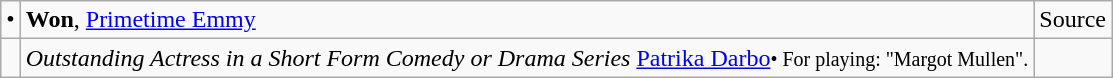<table class="wikitable">
<tr>
<td>•</td>
<td><strong>Won</strong>, <a href='#'>Primetime Emmy</a></td>
<td>Source</td>
</tr>
<tr>
<td></td>
<td><em>Outstanding Actress in a Short Form Comedy or Drama Series</em> <a href='#'>Patrika Darbo</a><small>• For playing: "Margot Mullen".</small></td>
<td></td>
</tr>
</table>
